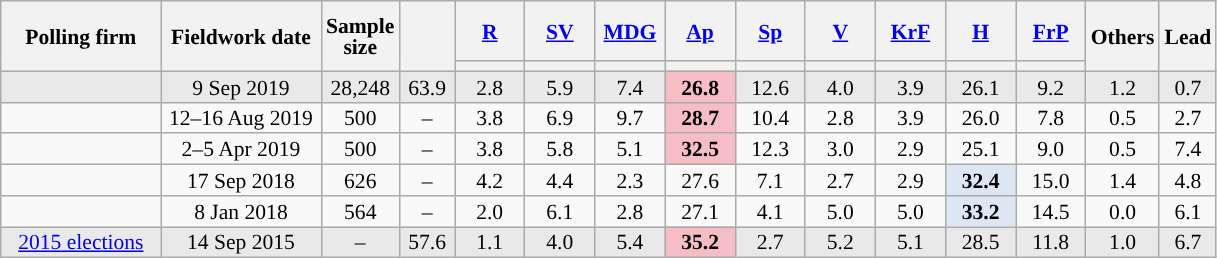<table class="wikitable sortable" style="text-align:center;font-size:90%;line-height:14px;">
<tr style="height:40px;">
<th style="width:100px;" rowspan="2">Polling firm</th>
<th style="width:100px;" rowspan="2">Fieldwork date</th>
<th style="width:35px;" rowspan="2">Sample<br>size</th>
<th style="width:30px;" rowspan="2"></th>
<th class="unsortable" style="width:40px;"><a href='#'>R</a></th>
<th class="unsortable" style="width:40px;"><a href='#'>SV</a></th>
<th class="unsortable" style="width:40px;"><a href='#'>MDG</a></th>
<th class="unsortable" style="width:40px;"><a href='#'>Ap</a></th>
<th class="unsortable" style="width:40px;"><a href='#'>Sp</a></th>
<th class="unsortable" style="width:40px;"><a href='#'>V</a></th>
<th class="unsortable" style="width:40px;"><a href='#'>KrF</a></th>
<th class="unsortable" style="width:40px;"><a href='#'>H</a></th>
<th class="unsortable" style="width:40px;"><a href='#'>FrP</a></th>
<th class="unsortable" style="width:30px;" rowspan="2">Others</th>
<th style="width:30px;" rowspan="2">Lead</th>
</tr>
<tr>
<th style="background:"></th>
<th style="background:"></th>
<th style="background:"></th>
<th style="background:"></th>
<th style="background:"></th>
<th style="background:"></th>
<th style="background:"></th>
<th style="background:"></th>
<th style="background:"></th>
</tr>
<tr style="background:#E9E9E9;">
<td></td>
<td data-sort-value="2019-09-09">9 Sep 2019</td>
<td>28,248</td>
<td>63.9</td>
<td>2.8</td>
<td>5.9</td>
<td>7.4</td>
<td style="background:#F7BDC5;"><strong>26.8</strong></td>
<td>12.6</td>
<td>4.0</td>
<td>3.9</td>
<td>26.1</td>
<td>9.2</td>
<td>1.2</td>
<td style="background:">0.7</td>
</tr>
<tr>
<td></td>
<td data-sort-value="2019-08-23">12–16 Aug 2019</td>
<td>500</td>
<td>–</td>
<td>3.8</td>
<td>6.9</td>
<td>9.7</td>
<td style="background:#F7BDC5;"><strong>28.7</strong></td>
<td>10.4</td>
<td>2.8</td>
<td>3.9</td>
<td>26.0</td>
<td>7.8</td>
<td>0.5</td>
<td style="background:">2.7</td>
</tr>
<tr>
<td></td>
<td data-sort-value="2019-04-05">2–5 Apr 2019</td>
<td>500</td>
<td>–</td>
<td>3.8</td>
<td>5.8</td>
<td>5.1</td>
<td style="background:#F7BDC5;"><strong>32.5</strong></td>
<td>12.3</td>
<td>3.0</td>
<td>2.9</td>
<td>25.1</td>
<td>9.0</td>
<td>0.5</td>
<td style="background:">7.4</td>
</tr>
<tr>
<td></td>
<td data-sort-value="2018-09-17">17 Sep 2018</td>
<td>626</td>
<td>–</td>
<td>4.2</td>
<td>4.4</td>
<td>2.3</td>
<td>27.6</td>
<td>7.1</td>
<td>2.7</td>
<td>2.9</td>
<td style="background:#DCE7F3;"><strong>32.4</strong></td>
<td>15.0</td>
<td>1.4</td>
<td style="background:">4.8</td>
</tr>
<tr>
<td></td>
<td data-sort-value="2018-01-08">8 Jan 2018</td>
<td>564</td>
<td>–</td>
<td>2.0</td>
<td>6.1</td>
<td>2.8</td>
<td>27.1</td>
<td>4.1</td>
<td>5.0</td>
<td>5.0</td>
<td style="background:#DCE7F3;"><strong>33.2</strong></td>
<td>14.5</td>
<td>0.0</td>
<td style="background:">6.1</td>
</tr>
<tr style="background:#E9E9E9;">
<td><a href='#'>2015 elections</a></td>
<td data-sort-value="2015-09-14">14 Sep 2015</td>
<td>–</td>
<td>57.6</td>
<td>1.1</td>
<td>4.0</td>
<td>5.4</td>
<td style="background:#F7BDC5;"><strong>35.2</strong></td>
<td>2.7</td>
<td>5.2</td>
<td>5.1</td>
<td>28.5</td>
<td>11.8</td>
<td>1.0</td>
<td style="background:">6.7</td>
</tr>
</table>
